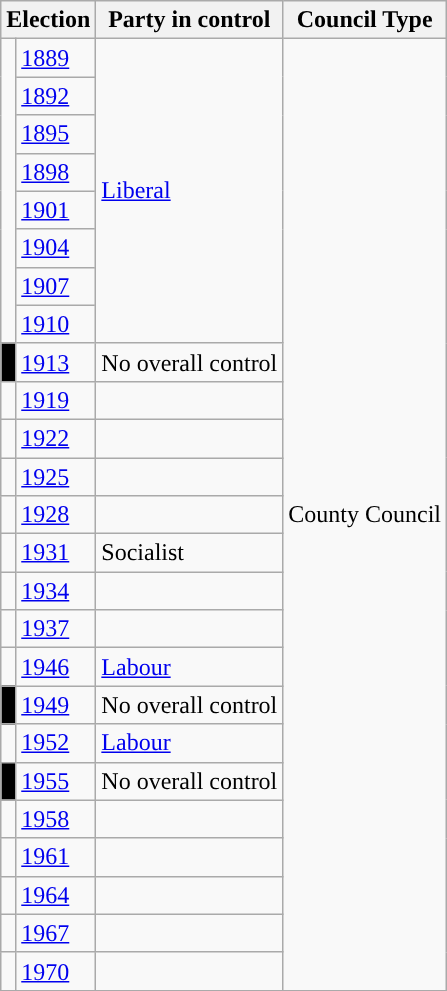<table class="wikitable">
<tr>
<th colspan="2">Election</th>
<th>Party in control</th>
<th>Council Type</th>
</tr>
<tr>
<td rowspan="8" style="background-color: "></td>
<td><a href='#'>1889</a></td>
<td rowspan="8"><a href='#'>Liberal</a></td>
<td rowspan="25">County Council</td>
</tr>
<tr>
<td><a href='#'>1892</a></td>
</tr>
<tr>
<td><a href='#'>1895</a></td>
</tr>
<tr>
<td><a href='#'>1898</a></td>
</tr>
<tr>
<td><a href='#'>1901</a></td>
</tr>
<tr>
<td><a href='#'>1904</a></td>
</tr>
<tr>
<td><a href='#'>1907</a></td>
</tr>
<tr>
<td><a href='#'>1910</a></td>
</tr>
<tr>
<td style="background-color: #000000"></td>
<td><a href='#'>1913</a></td>
<td rowspan="1">No overall control</td>
</tr>
<tr>
<td></td>
<td><a href='#'>1919</a></td>
<td></td>
</tr>
<tr>
<td></td>
<td><a href='#'>1922</a></td>
<td></td>
</tr>
<tr>
<td></td>
<td><a href='#'>1925</a></td>
<td></td>
</tr>
<tr>
<td></td>
<td><a href='#'>1928</a></td>
<td></td>
</tr>
<tr>
<td></td>
<td><a href='#'>1931</a></td>
<td>Socialist</td>
</tr>
<tr>
<td></td>
<td><a href='#'>1934</a></td>
<td></td>
</tr>
<tr>
<td></td>
<td><a href='#'>1937</a></td>
<td></td>
</tr>
<tr>
<td style="background-color: "></td>
<td><a href='#'>1946</a></td>
<td><a href='#'>Labour</a></td>
</tr>
<tr>
<td style="background-color: #000000"></td>
<td><a href='#'>1949</a></td>
<td rowspan="1">No overall control</td>
</tr>
<tr>
<td style="background-color: "></td>
<td><a href='#'>1952</a></td>
<td><a href='#'>Labour</a></td>
</tr>
<tr>
<td style="background-color: #000000"></td>
<td><a href='#'>1955</a></td>
<td rowspan="1">No overall control</td>
</tr>
<tr>
<td></td>
<td><a href='#'>1958</a></td>
<td></td>
</tr>
<tr>
<td></td>
<td><a href='#'>1961</a></td>
<td></td>
</tr>
<tr>
<td></td>
<td><a href='#'>1964</a></td>
<td></td>
</tr>
<tr>
<td></td>
<td><a href='#'>1967</a></td>
<td></td>
</tr>
<tr>
<td></td>
<td><a href='#'>1970</a></td>
<td></td>
</tr>
<tr>
</tr>
</table>
